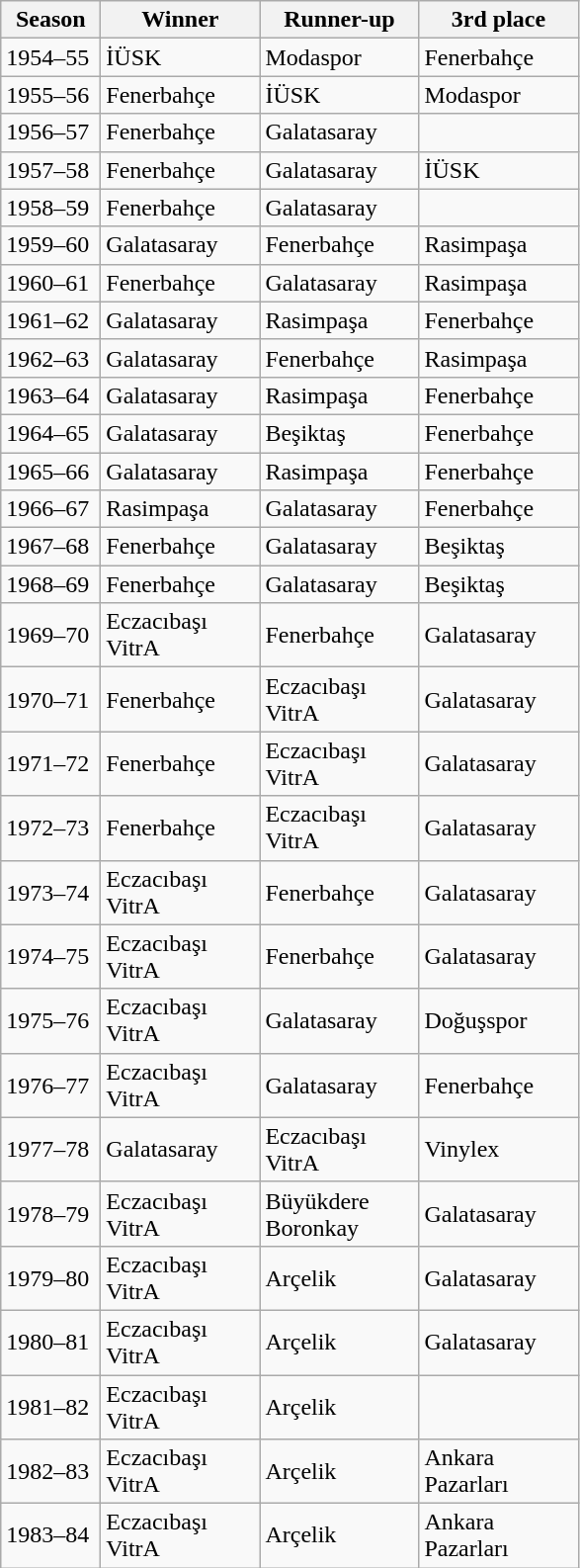<table class=wikitable>
<tr>
<th width=60>Season</th>
<th width=100>Winner</th>
<th width=100>Runner-up</th>
<th width=100>3rd place</th>
</tr>
<tr>
<td>1954–55</td>
<td>İÜSK</td>
<td>Modaspor</td>
<td>Fenerbahçe</td>
</tr>
<tr>
<td>1955–56</td>
<td>Fenerbahçe</td>
<td>İÜSK</td>
<td>Modaspor</td>
</tr>
<tr>
<td>1956–57</td>
<td>Fenerbahçe</td>
<td>Galatasaray</td>
<td></td>
</tr>
<tr>
<td>1957–58</td>
<td>Fenerbahçe</td>
<td>Galatasaray</td>
<td>İÜSK</td>
</tr>
<tr>
<td>1958–59</td>
<td>Fenerbahçe</td>
<td>Galatasaray</td>
<td></td>
</tr>
<tr>
<td>1959–60</td>
<td>Galatasaray</td>
<td>Fenerbahçe</td>
<td>Rasimpaşa</td>
</tr>
<tr>
<td>1960–61</td>
<td>Fenerbahçe</td>
<td>Galatasaray</td>
<td>Rasimpaşa</td>
</tr>
<tr>
<td>1961–62</td>
<td>Galatasaray</td>
<td>Rasimpaşa</td>
<td>Fenerbahçe</td>
</tr>
<tr>
<td>1962–63</td>
<td>Galatasaray</td>
<td>Fenerbahçe</td>
<td>Rasimpaşa</td>
</tr>
<tr>
<td>1963–64</td>
<td>Galatasaray</td>
<td>Rasimpaşa</td>
<td>Fenerbahçe</td>
</tr>
<tr>
<td>1964–65</td>
<td>Galatasaray</td>
<td>Beşiktaş</td>
<td>Fenerbahçe</td>
</tr>
<tr>
<td>1965–66</td>
<td>Galatasaray</td>
<td>Rasimpaşa</td>
<td>Fenerbahçe</td>
</tr>
<tr>
<td>1966–67</td>
<td>Rasimpaşa</td>
<td>Galatasaray</td>
<td>Fenerbahçe</td>
</tr>
<tr>
<td>1967–68</td>
<td>Fenerbahçe</td>
<td>Galatasaray</td>
<td>Beşiktaş</td>
</tr>
<tr>
<td>1968–69</td>
<td>Fenerbahçe</td>
<td>Galatasaray</td>
<td>Beşiktaş</td>
</tr>
<tr>
<td>1969–70</td>
<td>Eczacıbaşı VitrA</td>
<td>Fenerbahçe</td>
<td>Galatasaray</td>
</tr>
<tr>
<td>1970–71</td>
<td>Fenerbahçe</td>
<td>Eczacıbaşı VitrA</td>
<td>Galatasaray</td>
</tr>
<tr>
<td>1971–72</td>
<td>Fenerbahçe</td>
<td>Eczacıbaşı VitrA</td>
<td>Galatasaray</td>
</tr>
<tr>
<td>1972–73</td>
<td>Fenerbahçe</td>
<td>Eczacıbaşı VitrA</td>
<td>Galatasaray</td>
</tr>
<tr>
<td>1973–74</td>
<td>Eczacıbaşı VitrA</td>
<td>Fenerbahçe</td>
<td>Galatasaray</td>
</tr>
<tr>
<td>1974–75</td>
<td>Eczacıbaşı VitrA</td>
<td>Fenerbahçe</td>
<td>Galatasaray</td>
</tr>
<tr>
<td>1975–76</td>
<td>Eczacıbaşı VitrA</td>
<td>Galatasaray</td>
<td>Doğuşspor</td>
</tr>
<tr>
<td>1976–77</td>
<td>Eczacıbaşı VitrA</td>
<td>Galatasaray</td>
<td>Fenerbahçe</td>
</tr>
<tr>
<td>1977–78</td>
<td>Galatasaray</td>
<td>Eczacıbaşı VitrA</td>
<td>Vinylex</td>
</tr>
<tr>
<td>1978–79</td>
<td>Eczacıbaşı VitrA</td>
<td>Büyükdere Boronkay</td>
<td>Galatasaray</td>
</tr>
<tr>
<td>1979–80</td>
<td>Eczacıbaşı VitrA</td>
<td>Arçelik</td>
<td>Galatasaray</td>
</tr>
<tr>
<td>1980–81</td>
<td>Eczacıbaşı VitrA</td>
<td>Arçelik</td>
<td>Galatasaray</td>
</tr>
<tr>
<td>1981–82</td>
<td>Eczacıbaşı VitrA</td>
<td>Arçelik</td>
<td></td>
</tr>
<tr>
<td>1982–83</td>
<td>Eczacıbaşı VitrA</td>
<td>Arçelik</td>
<td>Ankara Pazarları</td>
</tr>
<tr>
<td>1983–84</td>
<td>Eczacıbaşı VitrA</td>
<td>Arçelik</td>
<td>Ankara Pazarları</td>
</tr>
</table>
